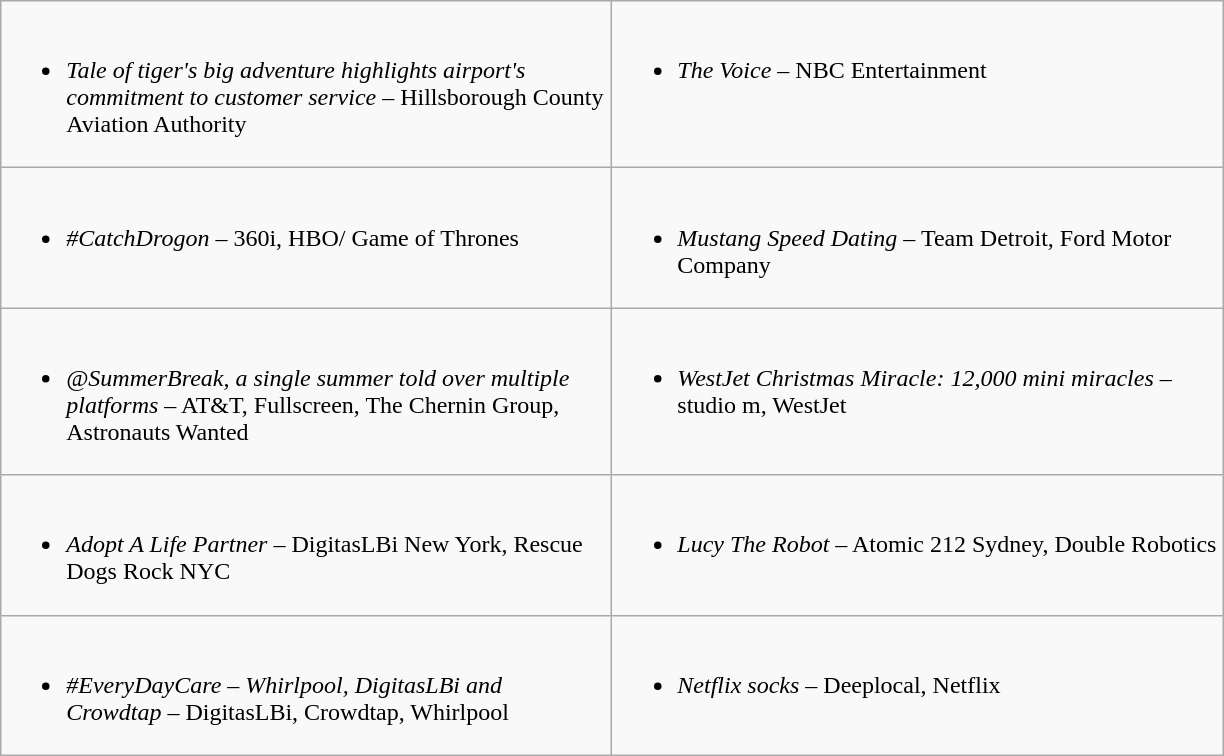<table class=wikitable>
<tr>
<td valign="top" width="400px"><br><ul><li><em>Tale of tiger's big adventure highlights airport's commitment to customer service</em> – Hillsborough County Aviation Authority</li></ul></td>
<td valign="top" width="400px"><br><ul><li><em>The Voice</em> – NBC Entertainment</li></ul></td>
</tr>
<tr>
<td valign="top" width="400px"><br><ul><li><em>#CatchDrogon</em> – 360i, HBO/ Game of Thrones</li></ul></td>
<td valign="top" width="400px"><br><ul><li><em>Mustang Speed Dating</em> – Team Detroit, Ford Motor Company</li></ul></td>
</tr>
<tr>
<td valign="top" width="400px"><br><ul><li><em>@SummerBreak, a single summer told over multiple platforms</em> – AT&T, Fullscreen, The Chernin Group, Astronauts Wanted</li></ul></td>
<td valign="top" width="400px"><br><ul><li><em>WestJet Christmas Miracle: 12,000 mini miracles</em> – studio m, WestJet</li></ul></td>
</tr>
<tr>
<td valign="top" width="400px"><br><ul><li><em>Adopt A Life Partner</em> – DigitasLBi New York, Rescue Dogs Rock NYC</li></ul></td>
<td valign="top" width="400px"><br><ul><li><em>Lucy The Robot</em> – Atomic 212 Sydney, Double Robotics</li></ul></td>
</tr>
<tr>
<td valign="top" width="400px"><br><ul><li><em>#EveryDayCare – Whirlpool, DigitasLBi and Crowdtap</em> – DigitasLBi, Crowdtap, Whirlpool</li></ul></td>
<td valign="top" width="400px"><br><ul><li><em>Netflix socks</em> – Deeplocal, Netflix</li></ul></td>
</tr>
</table>
